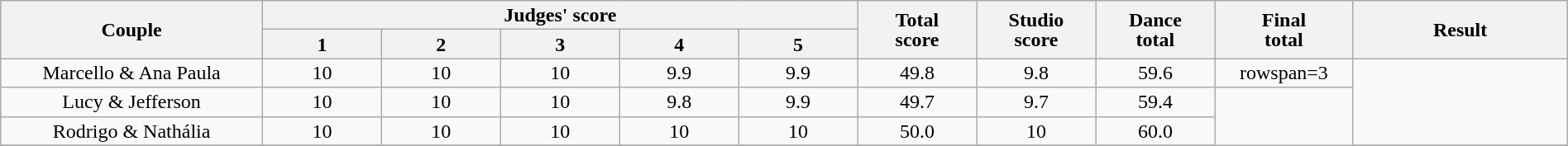<table class="wikitable" style="font-size:100%; line-height:16px; text-align:center" width="100%">
<tr>
<th rowspan=2 width="11.0%">Couple</th>
<th colspan=5 width="25.0%">Judges' score</th>
<th rowspan=2 width="05.0%">Total<br>score</th>
<th rowspan=2 width="05.0%">Studio<br>score</th>
<th rowspan=2 width="05.0%">Dance<br>total</th>
<th rowspan=2 width="05.0%">Final<br>total</th>
<th rowspan=2 width="09.0%">Result</th>
</tr>
<tr>
<th width="05.0%">1</th>
<th width="05.0%">2</th>
<th width="05.0%">3</th>
<th width="05.0%">4</th>
<th width="05.0%">5</th>
</tr>
<tr>
<td>Marcello & Ana Paula</td>
<td>10</td>
<td>10</td>
<td>10</td>
<td>9.9</td>
<td>9.9</td>
<td>49.8</td>
<td>9.8</td>
<td>59.6</td>
<td>rowspan=3 </td>
<td rowspan=3></td>
</tr>
<tr>
<td>Lucy & Jefferson</td>
<td>10</td>
<td>10</td>
<td>10</td>
<td>9.8</td>
<td>9.9</td>
<td>49.7</td>
<td>9.7</td>
<td>59.4</td>
</tr>
<tr>
<td>Rodrigo & Nathália</td>
<td>10</td>
<td>10</td>
<td>10</td>
<td>10</td>
<td>10</td>
<td>50.0</td>
<td>10</td>
<td>60.0</td>
</tr>
<tr>
</tr>
</table>
